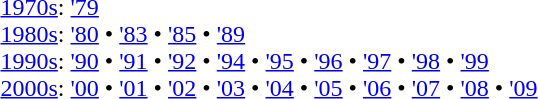<table id="toc" class="toc" summary="Contents">
<tr>
<th></th>
</tr>
<tr>
<td><br><a href='#'>1970s</a>: <a href='#'>'79</a><br>
<a href='#'>1980s</a>: <a href='#'>'80</a> • <a href='#'>'83</a> • <a href='#'>'85</a> • <a href='#'>'89</a><br>
<a href='#'>1990s</a>: <a href='#'>'90</a> • <a href='#'>'91</a> • <a href='#'>'92</a> • <a href='#'>'94</a> • <a href='#'>'95</a> • <a href='#'>'96</a> • <a href='#'>'97</a> • <a href='#'>'98</a> • <a href='#'>'99</a><br>
<a href='#'>2000s</a>: <a href='#'>'00</a> • <a href='#'>'01</a> • <a href='#'>'02</a> • <a href='#'>'03</a> • <a href='#'>'04</a> • <a href='#'>'05</a> • <a href='#'>'06</a> • <a href='#'>'07</a> • <a href='#'>'08</a> • <a href='#'>'09</a> 
</td>
</tr>
</table>
